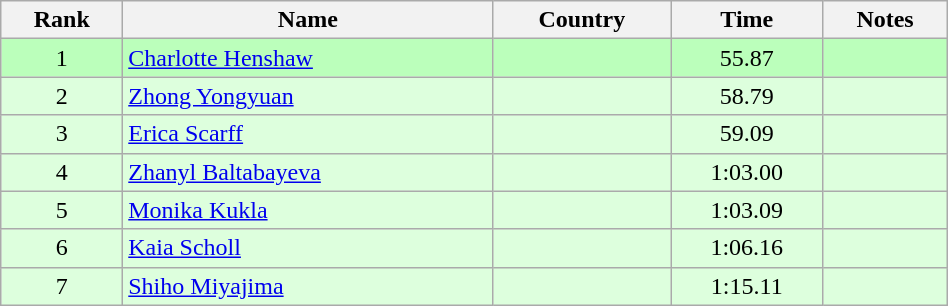<table class="wikitable" style="text-align:center;width: 50%">
<tr>
<th>Rank</th>
<th>Name</th>
<th>Country</th>
<th>Time</th>
<th>Notes</th>
</tr>
<tr bgcolor=bbffbb>
<td>1</td>
<td align="left"><a href='#'>Charlotte Henshaw</a></td>
<td align="left"></td>
<td>55.87</td>
<td></td>
</tr>
<tr bgcolor=ddffdd>
<td>2</td>
<td align="left"><a href='#'>Zhong Yongyuan</a></td>
<td align="left"></td>
<td>58.79</td>
<td></td>
</tr>
<tr bgcolor=ddffdd>
<td>3</td>
<td align="left"><a href='#'>Erica Scarff</a></td>
<td align="left"></td>
<td>59.09</td>
<td></td>
</tr>
<tr bgcolor=ddffdd>
<td>4</td>
<td align="left"><a href='#'>Zhanyl Baltabayeva</a></td>
<td align="left"></td>
<td>1:03.00</td>
<td></td>
</tr>
<tr bgcolor=ddffdd>
<td>5</td>
<td align="left"><a href='#'>Monika Kukla</a></td>
<td align="left"></td>
<td>1:03.09</td>
<td></td>
</tr>
<tr bgcolor=ddffdd>
<td>6</td>
<td align="left"><a href='#'>Kaia Scholl</a></td>
<td align="left"></td>
<td>1:06.16</td>
<td></td>
</tr>
<tr bgcolor=ddffdd>
<td>7</td>
<td align="left"><a href='#'>Shiho Miyajima</a></td>
<td align="left"></td>
<td>1:15.11</td>
<td></td>
</tr>
</table>
